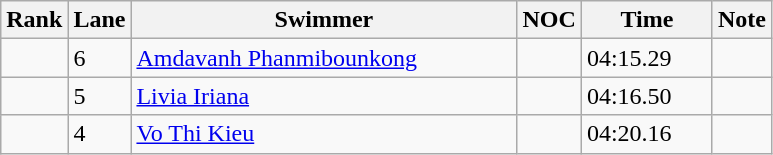<table class="wikitable sortable" style="text-align:Left">
<tr>
<th width=10>Rank</th>
<th width=10>Lane</th>
<th width=250>Swimmer</th>
<th width=10>NOC</th>
<th width=80>Time</th>
<th width=10>Note</th>
</tr>
<tr>
<td></td>
<td>6</td>
<td><a href='#'>Amdavanh Phanmibounkong</a></td>
<td></td>
<td>04:15.29</td>
<td></td>
</tr>
<tr>
<td></td>
<td>5</td>
<td><a href='#'>Livia Iriana</a></td>
<td></td>
<td>04:16.50</td>
<td></td>
</tr>
<tr>
<td></td>
<td>4</td>
<td><a href='#'>Vo Thi Kieu</a></td>
<td></td>
<td>04:20.16</td>
<td></td>
</tr>
</table>
